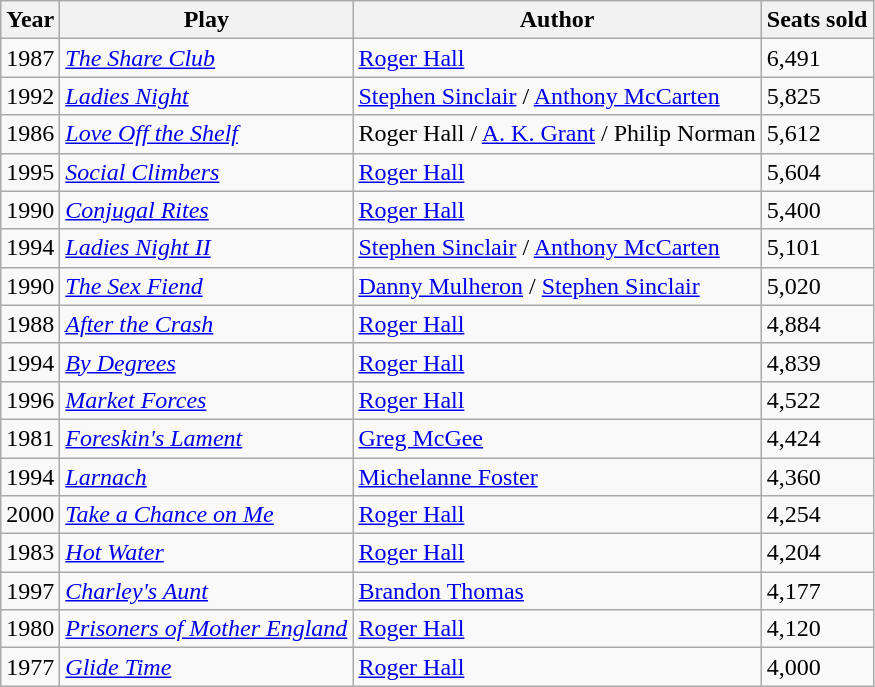<table class="wikitable sortable">
<tr>
<th>Year</th>
<th>Play</th>
<th>Author</th>
<th>Seats sold</th>
</tr>
<tr>
<td>1987</td>
<td><em><a href='#'>The Share Club</a></em></td>
<td><a href='#'>Roger Hall</a></td>
<td>6,491</td>
</tr>
<tr>
<td>1992</td>
<td><a href='#'><em>Ladies Night</em></a></td>
<td><a href='#'>Stephen Sinclair</a> / <a href='#'>Anthony McCarten</a></td>
<td>5,825</td>
</tr>
<tr>
<td>1986</td>
<td><em><a href='#'>Love Off the Shelf</a></em></td>
<td>Roger Hall / <a href='#'>A. K. Grant</a> / Philip Norman</td>
<td>5,612</td>
</tr>
<tr>
<td>1995</td>
<td><em><a href='#'>Social Climbers</a></em></td>
<td><a href='#'>Roger Hall</a></td>
<td>5,604</td>
</tr>
<tr>
<td>1990</td>
<td><em><a href='#'>Conjugal Rites</a></em></td>
<td><a href='#'>Roger Hall</a></td>
<td>5,400</td>
</tr>
<tr>
<td>1994</td>
<td><em><a href='#'>Ladies Night II</a></em></td>
<td><a href='#'>Stephen Sinclair</a> / <a href='#'>Anthony McCarten</a></td>
<td>5,101</td>
</tr>
<tr>
<td>1990</td>
<td><em><a href='#'>The Sex Fiend</a></em></td>
<td><a href='#'>Danny Mulheron</a> / <a href='#'>Stephen Sinclair</a></td>
<td>5,020</td>
</tr>
<tr>
<td>1988</td>
<td><em><a href='#'>After the Crash</a></em></td>
<td><a href='#'>Roger Hall</a></td>
<td>4,884</td>
</tr>
<tr>
<td>1994</td>
<td><em><a href='#'>By Degrees</a></em></td>
<td><a href='#'>Roger Hall</a></td>
<td>4,839</td>
</tr>
<tr>
<td>1996</td>
<td><em><a href='#'>Market Forces</a></em></td>
<td><a href='#'>Roger Hall</a></td>
<td>4,522</td>
</tr>
<tr>
<td>1981</td>
<td><em><a href='#'>Foreskin's Lament</a></em></td>
<td><a href='#'>Greg McGee</a></td>
<td>4,424</td>
</tr>
<tr>
<td>1994</td>
<td><em><a href='#'>Larnach</a></em></td>
<td><a href='#'>Michelanne Foster</a></td>
<td>4,360</td>
</tr>
<tr>
<td>2000</td>
<td><em><a href='#'>Take a Chance on Me</a></em></td>
<td><a href='#'>Roger Hall</a></td>
<td>4,254</td>
</tr>
<tr>
<td>1983</td>
<td><em><a href='#'>Hot Water</a></em></td>
<td><a href='#'>Roger Hall</a></td>
<td>4,204</td>
</tr>
<tr>
<td>1997</td>
<td><em><a href='#'>Charley's Aunt</a></em></td>
<td><a href='#'>Brandon Thomas</a></td>
<td>4,177</td>
</tr>
<tr>
<td>1980</td>
<td><em><a href='#'>Prisoners of Mother England</a></em></td>
<td><a href='#'>Roger Hall</a></td>
<td>4,120</td>
</tr>
<tr>
<td>1977</td>
<td><a href='#'><em>Glide Time</em></a></td>
<td><a href='#'>Roger Hall</a></td>
<td>4,000</td>
</tr>
</table>
